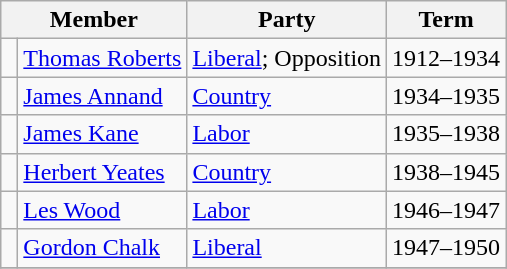<table class="wikitable">
<tr>
<th colspan="2">Member</th>
<th>Party</th>
<th>Term</th>
</tr>
<tr>
<td> </td>
<td><a href='#'>Thomas Roberts</a></td>
<td><a href='#'>Liberal</a>; Opposition</td>
<td>1912–1934</td>
</tr>
<tr>
<td> </td>
<td><a href='#'>James Annand</a></td>
<td><a href='#'>Country</a></td>
<td>1934–1935</td>
</tr>
<tr>
<td> </td>
<td><a href='#'>James Kane</a></td>
<td><a href='#'>Labor</a></td>
<td>1935–1938</td>
</tr>
<tr>
<td> </td>
<td><a href='#'>Herbert Yeates</a></td>
<td><a href='#'>Country</a></td>
<td>1938–1945</td>
</tr>
<tr>
<td> </td>
<td><a href='#'>Les Wood</a></td>
<td><a href='#'>Labor</a></td>
<td>1946–1947</td>
</tr>
<tr>
<td> </td>
<td><a href='#'>Gordon Chalk</a></td>
<td><a href='#'>Liberal</a></td>
<td>1947–1950</td>
</tr>
<tr>
</tr>
</table>
